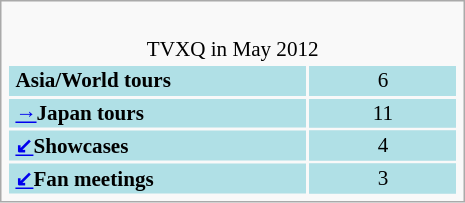<table class="infobox" style="width:22em; font-size: 88%; text-align:center;">
<tr>
<td style="text-align:center;" colspan="2"><br><span>TVXQ in May 2012</span></td>
</tr>
<tr style="background-color:#b0e0e6">
<th scope="row" style="padding:.1em .3em; text-align:left;">Asia/World tours</th>
<td style="background-color:#b0e0e6; width:33%;">6</td>
</tr>
<tr style="background-color:#b0e0e6">
<th scope="row" style="padding:.1em .3em; text-align:left;"><span><a href='#'>→</a></span>Japan tours</th>
<td style="background-color:#b0e0e6; width:33%;">11</td>
</tr>
<tr style="background-color:#b0e0e6">
<th scope="row" style="padding:.1em .3em; text-align:left;"><span><a href='#'>↙</a></span>Showcases</th>
<td style="background-color:#b0e0e6; width:33%;">4</td>
</tr>
<tr style="background-color:#b0e0e6">
<th scope="row" style="padding:.1em .3em; text-align:left;"><span><a href='#'>↙</a></span>Fan meetings</th>
<td style="background-color:#b0e0e6; width:33%;">3</td>
</tr>
</table>
